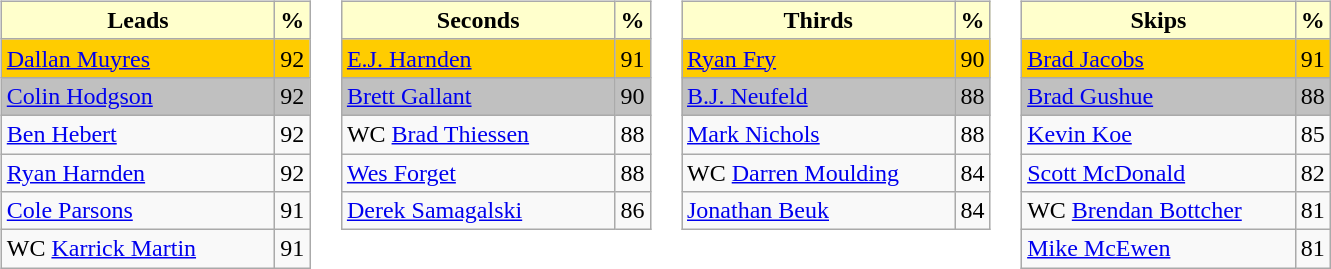<table>
<tr>
<td valign=top><br><table class="wikitable">
<tr>
<th style="background:#ffc; width:175px;">Leads</th>
<th style="background:#ffc;">%</th>
</tr>
<tr bgcolor=#ffcc00>
<td> <a href='#'>Dallan Muyres</a></td>
<td>92</td>
</tr>
<tr bgcolor=#c0c0c0>
<td> <a href='#'>Colin Hodgson</a></td>
<td>92</td>
</tr>
<tr>
<td> <a href='#'>Ben Hebert</a></td>
<td>92</td>
</tr>
<tr>
<td> <a href='#'>Ryan Harnden</a></td>
<td>92</td>
</tr>
<tr>
<td> <a href='#'>Cole Parsons</a></td>
<td>91</td>
</tr>
<tr>
<td>WC <a href='#'>Karrick Martin</a></td>
<td>91</td>
</tr>
</table>
</td>
<td valign=top><br><table class="wikitable">
<tr>
<th style="background:#ffc; width:175px;">Seconds</th>
<th style="background:#ffc;">%</th>
</tr>
<tr bgcolor=#ffcc00>
<td> <a href='#'>E.J. Harnden</a></td>
<td>91</td>
</tr>
<tr bgcolor=#c0c0c0>
<td> <a href='#'>Brett Gallant</a></td>
<td>90</td>
</tr>
<tr>
<td>WC <a href='#'>Brad Thiessen</a></td>
<td>88</td>
</tr>
<tr>
<td> <a href='#'>Wes Forget</a></td>
<td>88</td>
</tr>
<tr>
<td> <a href='#'>Derek Samagalski</a></td>
<td>86</td>
</tr>
</table>
</td>
<td valign=top><br><table class="wikitable">
<tr>
<th style="background:#ffc; width:175px;">Thirds</th>
<th style="background:#ffc;">%</th>
</tr>
<tr bgcolor=#ffcc00>
<td> <a href='#'>Ryan Fry</a></td>
<td>90</td>
</tr>
<tr bgcolor=#c0c0c0>
<td> <a href='#'>B.J. Neufeld</a></td>
<td>88</td>
</tr>
<tr>
<td> <a href='#'>Mark Nichols</a></td>
<td>88</td>
</tr>
<tr>
<td>WC <a href='#'>Darren Moulding</a></td>
<td>84</td>
</tr>
<tr>
<td> <a href='#'>Jonathan Beuk</a></td>
<td>84</td>
</tr>
</table>
</td>
<td valign=top><br><table class="wikitable">
<tr>
<th style="background:#ffc; width:175px;">Skips</th>
<th style="background:#ffc;">%</th>
</tr>
<tr bgcolor=#ffcc00>
<td> <a href='#'>Brad Jacobs</a></td>
<td>91</td>
</tr>
<tr bgcolor=#c0c0c0>
<td> <a href='#'>Brad Gushue</a></td>
<td>88</td>
</tr>
<tr>
<td> <a href='#'>Kevin Koe</a></td>
<td>85</td>
</tr>
<tr>
<td> <a href='#'>Scott McDonald</a></td>
<td>82</td>
</tr>
<tr>
<td>WC <a href='#'>Brendan Bottcher</a></td>
<td>81</td>
</tr>
<tr>
<td> <a href='#'>Mike McEwen</a></td>
<td>81</td>
</tr>
</table>
</td>
</tr>
</table>
